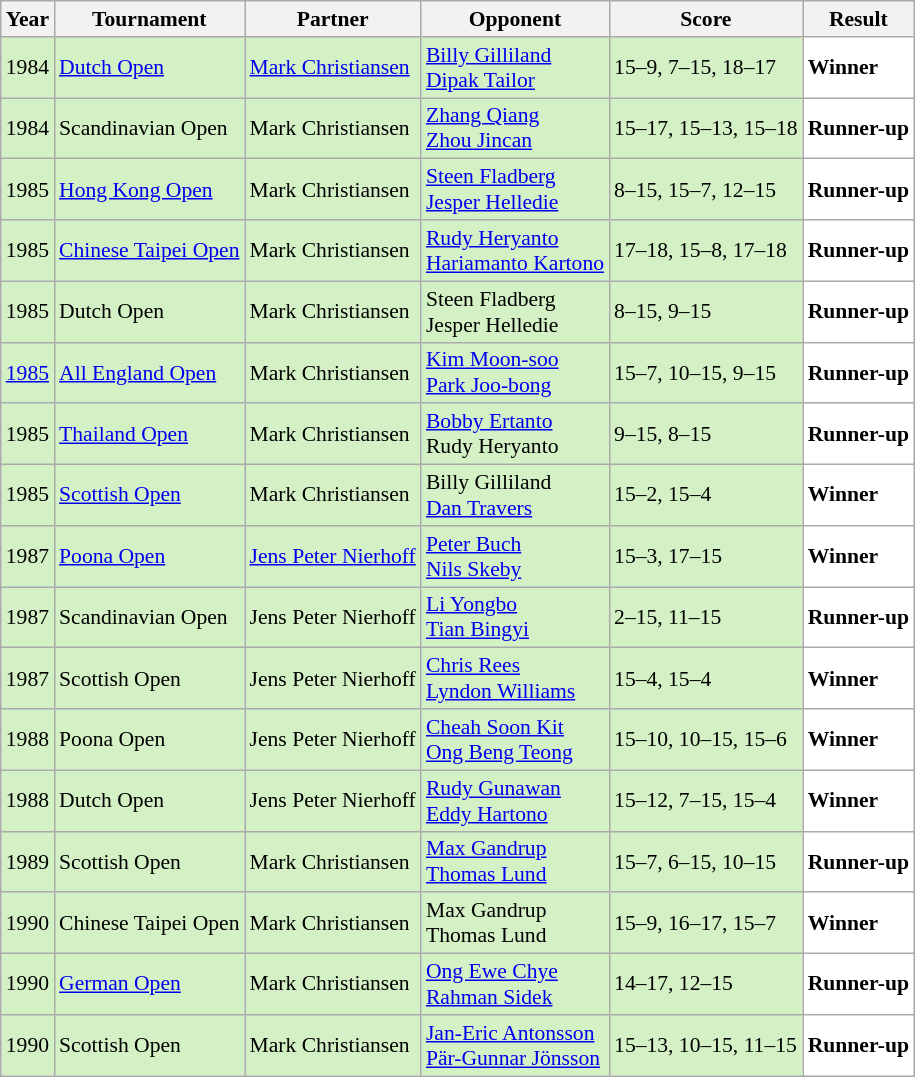<table class="sortable wikitable" style="font-size: 90%;">
<tr>
<th>Year</th>
<th>Tournament</th>
<th>Partner</th>
<th>Opponent</th>
<th>Score</th>
<th>Result</th>
</tr>
<tr style="background:#D4F1C5">
<td align="center">1984</td>
<td><a href='#'>Dutch Open</a></td>
<td> <a href='#'>Mark Christiansen</a></td>
<td> <a href='#'>Billy Gilliland</a><br> <a href='#'>Dipak Tailor</a></td>
<td>15–9, 7–15, 18–17</td>
<td style="text-align:left; background:white"> <strong>Winner</strong></td>
</tr>
<tr style="background:#D4F1C5">
<td align="center">1984</td>
<td>Scandinavian Open</td>
<td> Mark Christiansen</td>
<td> <a href='#'>Zhang Qiang</a><br> <a href='#'>Zhou Jincan</a></td>
<td>15–17, 15–13, 15–18</td>
<td style="text-align:left; background:white"> <strong>Runner-up</strong></td>
</tr>
<tr style="background:#D4F1C5">
<td align="center">1985</td>
<td><a href='#'>Hong Kong Open</a></td>
<td> Mark Christiansen</td>
<td> <a href='#'>Steen Fladberg</a><br> <a href='#'>Jesper Helledie</a></td>
<td>8–15, 15–7, 12–15</td>
<td style="text-align:left; background:white"> <strong>Runner-up</strong></td>
</tr>
<tr style="background:#D4F1C5">
<td align="center">1985</td>
<td><a href='#'>Chinese Taipei Open</a></td>
<td> Mark Christiansen</td>
<td> <a href='#'>Rudy Heryanto</a><br> <a href='#'>Hariamanto Kartono</a></td>
<td>17–18, 15–8, 17–18</td>
<td style="text-align:left; background:white"> <strong>Runner-up</strong></td>
</tr>
<tr style="background:#D4F1C5">
<td align="center">1985</td>
<td>Dutch Open</td>
<td> Mark Christiansen</td>
<td> Steen Fladberg<br> Jesper Helledie</td>
<td>8–15, 9–15</td>
<td style="text-align:left; background:white"> <strong>Runner-up</strong></td>
</tr>
<tr style="background:#D4F1C5">
<td align="center"><a href='#'>1985</a></td>
<td><a href='#'>All England Open</a></td>
<td> Mark Christiansen</td>
<td> <a href='#'>Kim Moon-soo</a><br> <a href='#'>Park Joo-bong</a></td>
<td>15–7, 10–15, 9–15</td>
<td style="text-align:left; background:white"> <strong>Runner-up</strong></td>
</tr>
<tr style="background:#D4F1C5">
<td align="center">1985</td>
<td><a href='#'>Thailand Open</a></td>
<td> Mark Christiansen</td>
<td> <a href='#'>Bobby Ertanto</a><br> Rudy Heryanto</td>
<td>9–15, 8–15</td>
<td style="text-align:left; background:white"> <strong>Runner-up</strong></td>
</tr>
<tr style="background:#D4F1C5">
<td align="center">1985</td>
<td><a href='#'>Scottish Open</a></td>
<td> Mark Christiansen</td>
<td> Billy Gilliland<br> <a href='#'>Dan Travers</a></td>
<td>15–2, 15–4</td>
<td style="text-align:left; background:white"> <strong>Winner</strong></td>
</tr>
<tr style="background:#D4F1C5">
<td align="center">1987</td>
<td><a href='#'>Poona Open</a></td>
<td> <a href='#'>Jens Peter Nierhoff</a></td>
<td> <a href='#'>Peter Buch</a><br> <a href='#'>Nils Skeby</a></td>
<td>15–3, 17–15</td>
<td style="text-align:left; background:white"> <strong>Winner</strong></td>
</tr>
<tr style="background:#D4F1C5">
<td align="center">1987</td>
<td>Scandinavian Open</td>
<td> Jens Peter Nierhoff</td>
<td> <a href='#'>Li Yongbo</a><br> <a href='#'>Tian Bingyi</a></td>
<td>2–15, 11–15</td>
<td style="text-align:left; background:white"> <strong>Runner-up</strong></td>
</tr>
<tr style="background:#D4F1C5">
<td align="center">1987</td>
<td>Scottish Open</td>
<td> Jens Peter Nierhoff</td>
<td> <a href='#'>Chris Rees</a><br> <a href='#'>Lyndon Williams</a></td>
<td>15–4, 15–4</td>
<td style="text-align:left; background:white"> <strong>Winner</strong></td>
</tr>
<tr style="background:#D4F1C5">
<td align="center">1988</td>
<td>Poona Open</td>
<td> Jens Peter Nierhoff</td>
<td> <a href='#'>Cheah Soon Kit</a><br> <a href='#'>Ong Beng Teong</a></td>
<td>15–10, 10–15, 15–6</td>
<td style="text-align:left; background:white"> <strong>Winner</strong></td>
</tr>
<tr style="background:#D4F1C5">
<td align="center">1988</td>
<td>Dutch Open</td>
<td> Jens Peter Nierhoff</td>
<td> <a href='#'>Rudy Gunawan</a><br> <a href='#'>Eddy Hartono</a></td>
<td>15–12, 7–15, 15–4</td>
<td style="text-align:left; background:white"> <strong>Winner</strong></td>
</tr>
<tr style="background:#D4F1C5">
<td align="center">1989</td>
<td>Scottish Open</td>
<td> Mark Christiansen</td>
<td> <a href='#'>Max Gandrup</a><br> <a href='#'>Thomas Lund</a></td>
<td>15–7, 6–15, 10–15</td>
<td style="text-align:left; background:white"> <strong>Runner-up</strong></td>
</tr>
<tr style="background:#D4F1C5">
<td align="center">1990</td>
<td>Chinese Taipei Open</td>
<td> Mark Christiansen</td>
<td> Max Gandrup<br> Thomas Lund</td>
<td>15–9, 16–17, 15–7</td>
<td style="text-align:left; background:white"> <strong>Winner</strong></td>
</tr>
<tr style="background:#D4F1C5">
<td align="center">1990</td>
<td><a href='#'>German Open</a></td>
<td> Mark Christiansen</td>
<td> <a href='#'>Ong Ewe Chye</a><br> <a href='#'>Rahman Sidek</a></td>
<td>14–17, 12–15</td>
<td style="text-align:left; background:white"> <strong>Runner-up</strong></td>
</tr>
<tr style="background:#D4F1C5">
<td align="center">1990</td>
<td>Scottish Open</td>
<td> Mark Christiansen</td>
<td> <a href='#'>Jan-Eric Antonsson</a><br> <a href='#'>Pär-Gunnar Jönsson</a></td>
<td>15–13, 10–15, 11–15</td>
<td style="text-align:left; background:white"> <strong>Runner-up</strong></td>
</tr>
</table>
